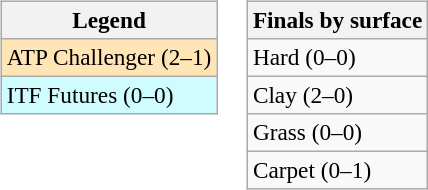<table>
<tr valign=top>
<td><br><table class=wikitable style=font-size:97%>
<tr>
<th>Legend</th>
</tr>
<tr bgcolor=moccasin>
<td>ATP Challenger (2–1)</td>
</tr>
<tr bgcolor=cffcff>
<td>ITF Futures (0–0)</td>
</tr>
</table>
</td>
<td><br><table class=wikitable style=font-size:97%>
<tr>
<th>Finals by surface</th>
</tr>
<tr>
<td>Hard (0–0)</td>
</tr>
<tr>
<td>Clay (2–0)</td>
</tr>
<tr>
<td>Grass (0–0)</td>
</tr>
<tr>
<td>Carpet (0–1)</td>
</tr>
</table>
</td>
</tr>
</table>
